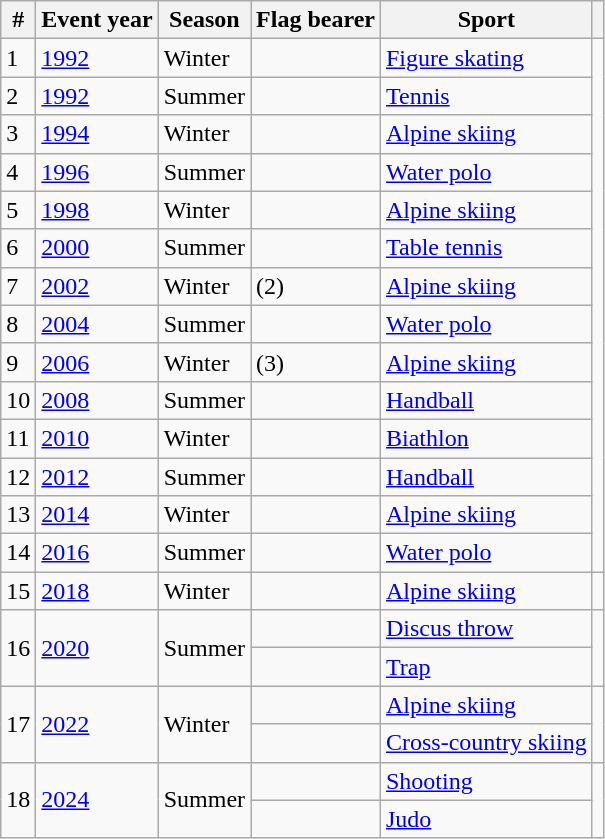<table class="wikitable sortable">
<tr>
<th>#</th>
<th>Event year</th>
<th>Season</th>
<th>Flag bearer</th>
<th>Sport</th>
<th></th>
</tr>
<tr>
<td>1</td>
<td><a href='#'>1992</a></td>
<td>Winter</td>
<td></td>
<td><a href='#'>Figure skating</a></td>
<td rowspan=14></td>
</tr>
<tr>
<td>2</td>
<td><a href='#'>1992</a></td>
<td>Summer</td>
<td></td>
<td><a href='#'>Tennis</a></td>
</tr>
<tr>
<td>3</td>
<td><a href='#'>1994</a></td>
<td>Winter</td>
<td></td>
<td><a href='#'>Alpine skiing</a></td>
</tr>
<tr>
<td>4</td>
<td><a href='#'>1996</a></td>
<td>Summer</td>
<td></td>
<td><a href='#'>Water polo</a></td>
</tr>
<tr>
<td>5</td>
<td><a href='#'>1998</a></td>
<td>Winter</td>
<td></td>
<td><a href='#'>Alpine skiing</a></td>
</tr>
<tr>
<td>6</td>
<td><a href='#'>2000</a></td>
<td>Summer</td>
<td></td>
<td><a href='#'>Table tennis</a></td>
</tr>
<tr>
<td>7</td>
<td><a href='#'>2002</a></td>
<td>Winter</td>
<td> (2)</td>
<td><a href='#'>Alpine skiing</a></td>
</tr>
<tr>
<td>8</td>
<td><a href='#'>2004</a></td>
<td>Summer</td>
<td></td>
<td><a href='#'>Water polo</a></td>
</tr>
<tr>
<td>9</td>
<td><a href='#'>2006</a></td>
<td>Winter</td>
<td> (3)</td>
<td><a href='#'>Alpine skiing</a></td>
</tr>
<tr>
<td>10</td>
<td><a href='#'>2008</a></td>
<td>Summer</td>
<td></td>
<td><a href='#'>Handball</a></td>
</tr>
<tr>
<td>11</td>
<td><a href='#'>2010</a></td>
<td>Winter</td>
<td></td>
<td><a href='#'>Biathlon</a></td>
</tr>
<tr>
<td>12</td>
<td><a href='#'>2012</a></td>
<td>Summer</td>
<td></td>
<td><a href='#'>Handball</a></td>
</tr>
<tr>
<td>13</td>
<td><a href='#'>2014</a></td>
<td>Winter</td>
<td></td>
<td><a href='#'>Alpine skiing</a></td>
</tr>
<tr>
<td>14</td>
<td><a href='#'>2016</a></td>
<td>Summer</td>
<td></td>
<td><a href='#'>Water polo</a></td>
</tr>
<tr>
<td>15</td>
<td><a href='#'>2018</a></td>
<td>Winter</td>
<td></td>
<td><a href='#'>Alpine skiing</a></td>
<td></td>
</tr>
<tr>
<td rowspan=2>16</td>
<td rowspan=2><a href='#'>2020</a></td>
<td rowspan=2>Summer</td>
<td></td>
<td><a href='#'>Discus throw</a></td>
<td rowspan=2></td>
</tr>
<tr>
<td></td>
<td><a href='#'>Trap</a></td>
</tr>
<tr>
<td rowspan=2>17</td>
<td rowspan=2><a href='#'>2022</a></td>
<td rowspan=2>Winter</td>
<td></td>
<td><a href='#'>Alpine skiing</a></td>
<td rowspan=2></td>
</tr>
<tr>
<td></td>
<td><a href='#'>Cross-country skiing</a></td>
</tr>
<tr>
<td rowspan=2>18</td>
<td rowspan=2><a href='#'>2024</a></td>
<td rowspan=2>Summer</td>
<td></td>
<td><a href='#'>Shooting</a></td>
<td rowspan=2></td>
</tr>
<tr>
<td></td>
<td><a href='#'>Judo</a></td>
</tr>
</table>
